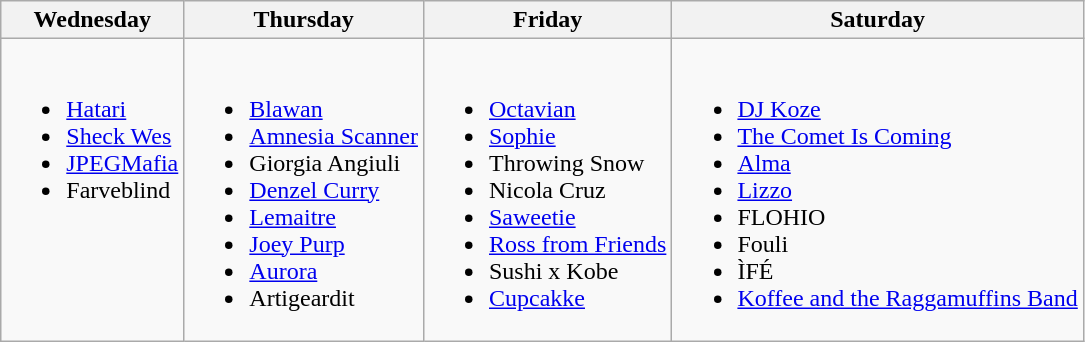<table class="wikitable">
<tr>
<th>Wednesday</th>
<th>Thursday</th>
<th>Friday</th>
<th>Saturday</th>
</tr>
<tr valign="top">
<td><br><ul><li><a href='#'>Hatari</a></li><li><a href='#'>Sheck Wes</a></li><li><a href='#'>JPEGMafia</a></li><li>Farveblind</li></ul></td>
<td><br><ul><li><a href='#'>Blawan</a></li><li><a href='#'>Amnesia Scanner</a></li><li>Giorgia Angiuli</li><li><a href='#'>Denzel Curry</a></li><li><a href='#'>Lemaitre</a></li><li><a href='#'>Joey Purp</a></li><li><a href='#'>Aurora</a></li><li>Artigeardit</li></ul></td>
<td><br><ul><li><a href='#'>Octavian</a></li><li><a href='#'>Sophie</a></li><li>Throwing Snow</li><li>Nicola Cruz</li><li><a href='#'>Saweetie</a></li><li><a href='#'>Ross from Friends</a></li><li>Sushi x Kobe</li><li><a href='#'>Cupcakke</a></li></ul></td>
<td><br><ul><li><a href='#'>DJ Koze</a></li><li><a href='#'>The Comet Is Coming</a></li><li><a href='#'>Alma</a></li><li><a href='#'>Lizzo</a></li><li>FLOHIO</li><li>Fouli</li><li>ÌFÉ</li><li><a href='#'>Koffee and the Raggamuffins Band</a></li></ul></td>
</tr>
</table>
